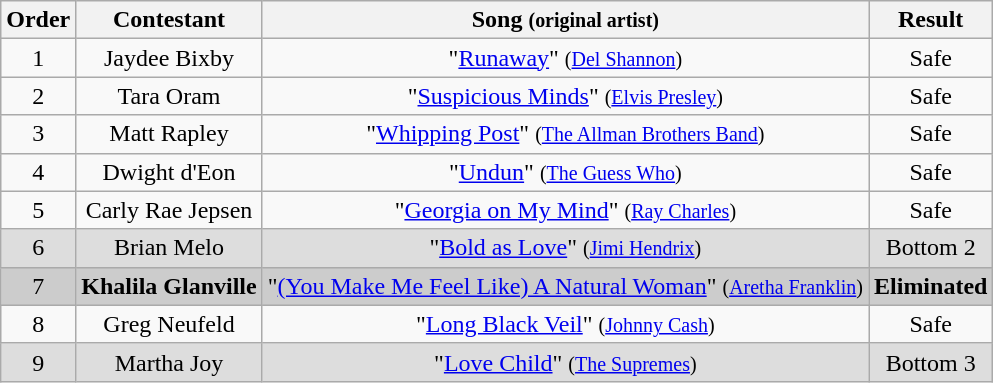<table class="wikitable plainrowheaders" style="text-align:center;">
<tr>
<th>Order</th>
<th>Contestant</th>
<th>Song <small>(original artist)</small></th>
<th>Result</th>
</tr>
<tr>
<td>1</td>
<td>Jaydee Bixby</td>
<td>"<a href='#'>Runaway</a>" <small>(<a href='#'>Del Shannon</a>)</small></td>
<td>Safe</td>
</tr>
<tr>
<td>2</td>
<td>Tara Oram</td>
<td>"<a href='#'>Suspicious Minds</a>" <small>(<a href='#'>Elvis Presley</a>)</small></td>
<td>Safe</td>
</tr>
<tr>
<td>3</td>
<td>Matt Rapley</td>
<td>"<a href='#'>Whipping Post</a>" <small>(<a href='#'>The Allman Brothers Band</a>)</small></td>
<td>Safe</td>
</tr>
<tr>
<td>4</td>
<td>Dwight d'Eon</td>
<td>"<a href='#'>Undun</a>" <small>(<a href='#'>The Guess Who</a>)</small></td>
<td>Safe</td>
</tr>
<tr>
<td>5</td>
<td>Carly Rae Jepsen</td>
<td>"<a href='#'>Georgia on My Mind</a>" <small>(<a href='#'>Ray Charles</a>)</small></td>
<td>Safe</td>
</tr>
<tr style="background:#ddd;">
<td>6</td>
<td>Brian Melo</td>
<td>"<a href='#'>Bold as Love</a>" <small>(<a href='#'>Jimi Hendrix</a>)</small></td>
<td>Bottom 2</td>
</tr>
<tr style="background:#ccc;">
<td>7</td>
<td><strong>Khalila Glanville</strong></td>
<td>"<a href='#'>(You Make Me Feel Like) A Natural Woman</a>" <small>(<a href='#'>Aretha Franklin</a>)</small></td>
<td><strong>Eliminated</strong></td>
</tr>
<tr>
<td>8</td>
<td>Greg Neufeld</td>
<td>"<a href='#'>Long Black Veil</a>" <small>(<a href='#'>Johnny Cash</a>)</small></td>
<td>Safe</td>
</tr>
<tr style="background:#ddd;">
<td>9</td>
<td>Martha Joy</td>
<td>"<a href='#'>Love Child</a>" <small>(<a href='#'>The Supremes</a>)</small></td>
<td>Bottom 3</td>
</tr>
</table>
